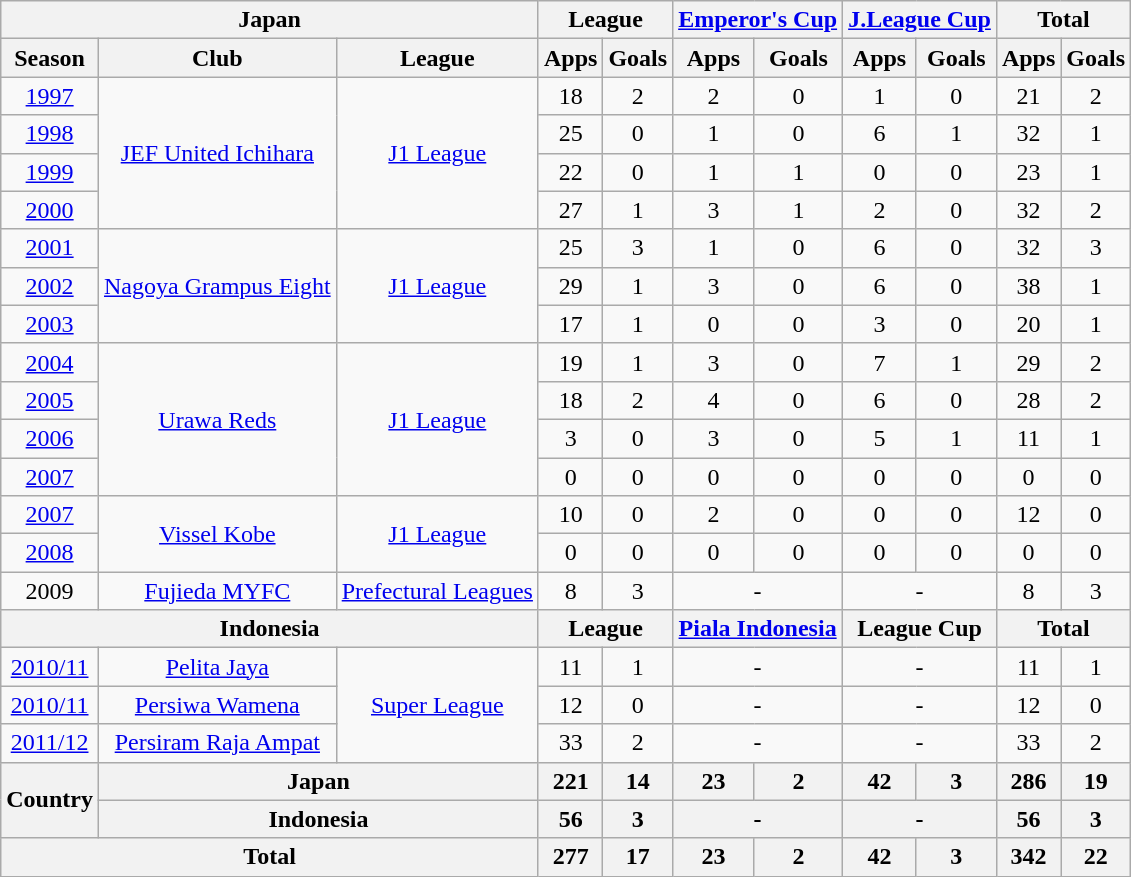<table class="wikitable" style="text-align: center">
<tr>
<th colspan="3">Japan</th>
<th Colspan="2">League</th>
<th Colspan="2"><a href='#'>Emperor's Cup</a></th>
<th Colspan="2"><a href='#'>J.League Cup</a></th>
<th Colspan="2">Total</th>
</tr>
<tr>
<th>Season</th>
<th>Club</th>
<th>League</th>
<th>Apps</th>
<th>Goals</th>
<th>Apps</th>
<th>Goals</th>
<th>Apps</th>
<th>Goals</th>
<th>Apps</th>
<th>Goals</th>
</tr>
<tr>
<td><a href='#'>1997</a></td>
<td rowspan="4"><a href='#'>JEF United Ichihara</a></td>
<td rowspan="4"><a href='#'>J1 League</a></td>
<td>18</td>
<td>2</td>
<td>2</td>
<td>0</td>
<td>1</td>
<td>0</td>
<td>21</td>
<td>2</td>
</tr>
<tr>
<td><a href='#'>1998</a></td>
<td>25</td>
<td>0</td>
<td>1</td>
<td>0</td>
<td>6</td>
<td>1</td>
<td>32</td>
<td>1</td>
</tr>
<tr>
<td><a href='#'>1999</a></td>
<td>22</td>
<td>0</td>
<td>1</td>
<td>1</td>
<td>0</td>
<td>0</td>
<td>23</td>
<td>1</td>
</tr>
<tr>
<td><a href='#'>2000</a></td>
<td>27</td>
<td>1</td>
<td>3</td>
<td>1</td>
<td>2</td>
<td>0</td>
<td>32</td>
<td>2</td>
</tr>
<tr>
<td><a href='#'>2001</a></td>
<td rowspan="3"><a href='#'>Nagoya Grampus Eight</a></td>
<td rowspan="3"><a href='#'>J1 League</a></td>
<td>25</td>
<td>3</td>
<td>1</td>
<td>0</td>
<td>6</td>
<td>0</td>
<td>32</td>
<td>3</td>
</tr>
<tr>
<td><a href='#'>2002</a></td>
<td>29</td>
<td>1</td>
<td>3</td>
<td>0</td>
<td>6</td>
<td>0</td>
<td>38</td>
<td>1</td>
</tr>
<tr>
<td><a href='#'>2003</a></td>
<td>17</td>
<td>1</td>
<td>0</td>
<td>0</td>
<td>3</td>
<td>0</td>
<td>20</td>
<td>1</td>
</tr>
<tr>
<td><a href='#'>2004</a></td>
<td rowspan="4"><a href='#'>Urawa Reds</a></td>
<td rowspan="4"><a href='#'>J1 League</a></td>
<td>19</td>
<td>1</td>
<td>3</td>
<td>0</td>
<td>7</td>
<td>1</td>
<td>29</td>
<td>2</td>
</tr>
<tr>
<td><a href='#'>2005</a></td>
<td>18</td>
<td>2</td>
<td>4</td>
<td>0</td>
<td>6</td>
<td>0</td>
<td>28</td>
<td>2</td>
</tr>
<tr>
<td><a href='#'>2006</a></td>
<td>3</td>
<td>0</td>
<td>3</td>
<td>0</td>
<td>5</td>
<td>1</td>
<td>11</td>
<td>1</td>
</tr>
<tr>
<td><a href='#'>2007</a></td>
<td>0</td>
<td>0</td>
<td>0</td>
<td>0</td>
<td>0</td>
<td>0</td>
<td>0</td>
<td>0</td>
</tr>
<tr>
<td><a href='#'>2007</a></td>
<td rowspan="2"><a href='#'>Vissel Kobe</a></td>
<td rowspan="2"><a href='#'>J1 League</a></td>
<td>10</td>
<td>0</td>
<td>2</td>
<td>0</td>
<td>0</td>
<td>0</td>
<td>12</td>
<td>0</td>
</tr>
<tr>
<td><a href='#'>2008</a></td>
<td>0</td>
<td>0</td>
<td>0</td>
<td>0</td>
<td>0</td>
<td>0</td>
<td>0</td>
<td>0</td>
</tr>
<tr>
<td>2009</td>
<td><a href='#'>Fujieda MYFC</a></td>
<td><a href='#'>Prefectural Leagues</a></td>
<td>8</td>
<td>3</td>
<td colspan="2">-</td>
<td colspan="2">-</td>
<td>8</td>
<td>3</td>
</tr>
<tr>
<th colspan=3>Indonesia</th>
<th colspan=2>League</th>
<th colspan=2><a href='#'>Piala Indonesia</a></th>
<th colspan=2>League Cup</th>
<th colspan=2>Total</th>
</tr>
<tr>
<td><a href='#'>2010/11</a></td>
<td><a href='#'>Pelita Jaya</a></td>
<td rowspan="3"><a href='#'>Super League</a></td>
<td>11</td>
<td>1</td>
<td colspan="2">-</td>
<td colspan="2">-</td>
<td>11</td>
<td>1</td>
</tr>
<tr>
<td><a href='#'>2010/11</a></td>
<td><a href='#'>Persiwa Wamena</a></td>
<td>12</td>
<td>0</td>
<td colspan="2">-</td>
<td colspan="2">-</td>
<td>12</td>
<td>0</td>
</tr>
<tr>
<td><a href='#'>2011/12</a></td>
<td><a href='#'>Persiram Raja Ampat</a></td>
<td>33</td>
<td>2</td>
<td colspan="2">-</td>
<td colspan="2">-</td>
<td>33</td>
<td>2</td>
</tr>
<tr>
<th rowspan=2>Country</th>
<th colspan=2>Japan</th>
<th>221</th>
<th>14</th>
<th>23</th>
<th>2</th>
<th>42</th>
<th>3</th>
<th>286</th>
<th>19</th>
</tr>
<tr>
<th colspan=2>Indonesia</th>
<th>56</th>
<th>3</th>
<th colspan="2">-</th>
<th colspan="2">-</th>
<th>56</th>
<th>3</th>
</tr>
<tr>
<th colspan=3>Total</th>
<th>277</th>
<th>17</th>
<th>23</th>
<th>2</th>
<th>42</th>
<th>3</th>
<th>342</th>
<th>22</th>
</tr>
</table>
